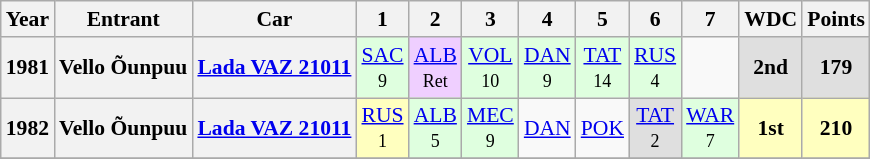<table class="wikitable" style="text-align:center; font-size:90%;">
<tr>
<th>Year</th>
<th>Entrant</th>
<th>Car</th>
<th>1</th>
<th>2</th>
<th>3</th>
<th>4</th>
<th>5</th>
<th>6</th>
<th>7</th>
<th>WDC</th>
<th>Points</th>
</tr>
<tr>
<th>1981</th>
<th>Vello Õunpuu</th>
<th><a href='#'>Lada VAZ 21011</a></th>
<td style="background:#DFFFDF;"><a href='#'>SAC</a><br><small>9</small></td>
<td style="background:#EFCFFF;"><a href='#'>ALB</a><br><small>Ret</small></td>
<td style="background:#DFFFDF;"><a href='#'>VOL</a><br><small>10</small></td>
<td style="background:#DFFFDF;"><a href='#'>DAN</a><br><small>9</small></td>
<td style="background:#DFFFDF;"><a href='#'>TAT</a><br><small>14</small></td>
<td style="background:#DFFFDF;"><a href='#'>RUS</a><br><small>4</small></td>
<td></td>
<th style="background:#DFDFDF;">2nd</th>
<th style="background:#DFDFDF;">179</th>
</tr>
<tr>
<th>1982</th>
<th>Vello Õunpuu</th>
<th><a href='#'>Lada VAZ 21011</a></th>
<td style="background:#FFFFBF;"><a href='#'>RUS</a><br><small>1</small></td>
<td style="background:#DFFFDF;"><a href='#'>ALB</a><br><small>5</small></td>
<td style="background:#DFFFDF;"><a href='#'>MEC</a><br><small>9</small></td>
<td><a href='#'>DAN</a></td>
<td><a href='#'>POK</a></td>
<td style="background:#DFDFDF;"><a href='#'>TAT</a><br><small>2</small></td>
<td style="background:#DFFFDF;"><a href='#'>WAR</a><br><small>7</small></td>
<th style="background:#FFFFBF;">1st</th>
<th style="background:#FFFFBF;">210</th>
</tr>
<tr>
</tr>
</table>
